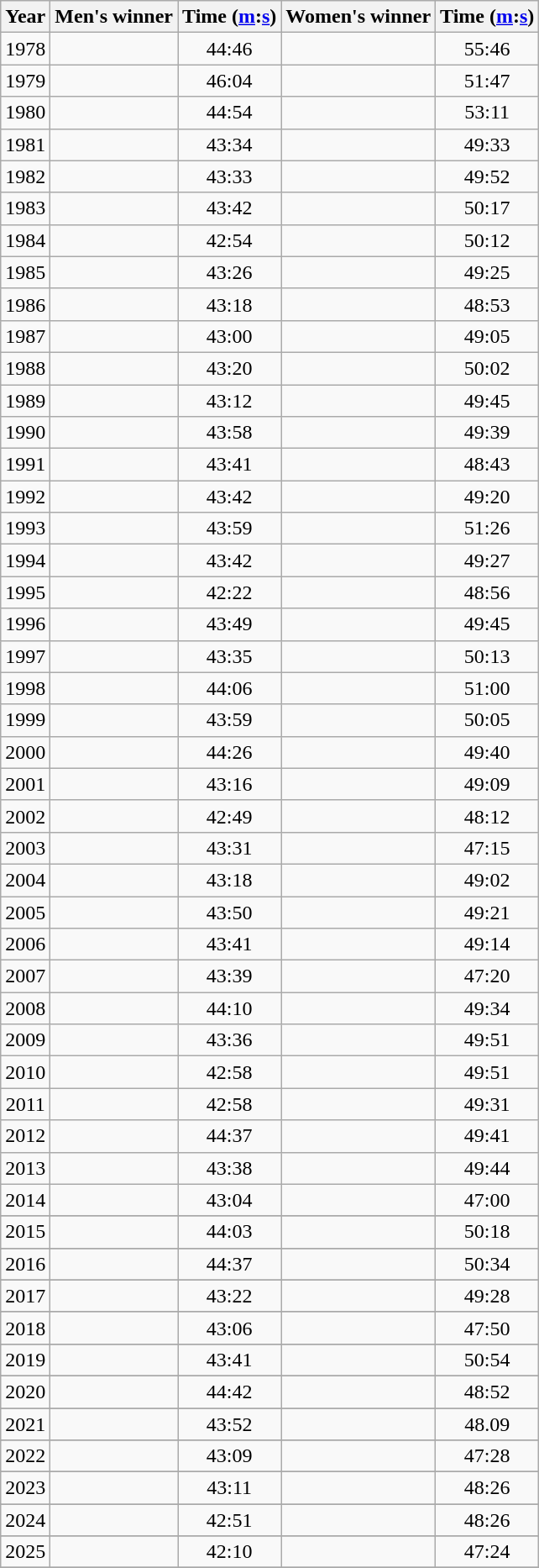<table class="wikitable sortable" style="text-align:center">
<tr>
<th>Year</th>
<th class=unsortable>Men's winner</th>
<th>Time (<a href='#'>m</a>:<a href='#'>s</a>)</th>
<th class=unsortable>Women's winner</th>
<th>Time (<a href='#'>m</a>:<a href='#'>s</a>)</th>
</tr>
<tr>
<td>1978</td>
<td align=left></td>
<td>44:46</td>
<td align=left></td>
<td>55:46</td>
</tr>
<tr>
<td>1979</td>
<td align=left></td>
<td>46:04</td>
<td align=left></td>
<td>51:47</td>
</tr>
<tr>
<td>1980</td>
<td align=left></td>
<td>44:54</td>
<td align=left></td>
<td>53:11</td>
</tr>
<tr>
<td>1981</td>
<td align=left></td>
<td>43:34</td>
<td align=left></td>
<td>49:33</td>
</tr>
<tr>
<td>1982</td>
<td align=left></td>
<td>43:33</td>
<td align=left></td>
<td>49:52</td>
</tr>
<tr>
<td>1983</td>
<td align=left></td>
<td>43:42</td>
<td align=left></td>
<td>50:17</td>
</tr>
<tr>
<td>1984</td>
<td align=left></td>
<td>42:54</td>
<td align=left></td>
<td>50:12</td>
</tr>
<tr>
<td>1985</td>
<td align=left></td>
<td>43:26</td>
<td align=left></td>
<td>49:25</td>
</tr>
<tr>
<td>1986</td>
<td align=left></td>
<td>43:18</td>
<td align=left></td>
<td>48:53</td>
</tr>
<tr>
<td>1987</td>
<td align=left></td>
<td>43:00</td>
<td align=left></td>
<td>49:05</td>
</tr>
<tr>
<td>1988</td>
<td align=left></td>
<td>43:20</td>
<td align=left></td>
<td>50:02</td>
</tr>
<tr>
<td>1989</td>
<td align=left></td>
<td>43:12</td>
<td align=left></td>
<td>49:45</td>
</tr>
<tr>
<td>1990</td>
<td align=left></td>
<td>43:58</td>
<td align=left></td>
<td>49:39</td>
</tr>
<tr>
<td>1991</td>
<td align=left></td>
<td>43:41</td>
<td align=left></td>
<td>48:43</td>
</tr>
<tr>
<td>1992</td>
<td align=left></td>
<td>43:42</td>
<td align=left></td>
<td>49:20</td>
</tr>
<tr>
<td>1993</td>
<td align=left></td>
<td>43:59</td>
<td align=left></td>
<td>51:26</td>
</tr>
<tr>
<td>1994</td>
<td align=left></td>
<td>43:42</td>
<td align=left></td>
<td>49:27</td>
</tr>
<tr>
<td>1995</td>
<td align=left></td>
<td>42:22</td>
<td align=left></td>
<td>48:56</td>
</tr>
<tr>
<td>1996</td>
<td align=left></td>
<td>43:49</td>
<td align=left></td>
<td>49:45</td>
</tr>
<tr>
<td>1997</td>
<td align=left></td>
<td>43:35</td>
<td align=left></td>
<td>50:13</td>
</tr>
<tr>
<td>1998</td>
<td align=left></td>
<td>44:06</td>
<td align=left></td>
<td>51:00</td>
</tr>
<tr>
<td>1999</td>
<td align=left></td>
<td>43:59</td>
<td align=left></td>
<td>50:05</td>
</tr>
<tr>
<td>2000</td>
<td align=left></td>
<td>44:26</td>
<td align=left></td>
<td>49:40</td>
</tr>
<tr>
<td>2001</td>
<td align=left></td>
<td>43:16</td>
<td align=left></td>
<td>49:09</td>
</tr>
<tr>
<td>2002</td>
<td align=left></td>
<td>42:49</td>
<td align=left></td>
<td>48:12</td>
</tr>
<tr>
<td>2003</td>
<td align=left></td>
<td>43:31</td>
<td align=left></td>
<td>47:15</td>
</tr>
<tr>
<td>2004</td>
<td align=left></td>
<td>43:18</td>
<td align=left></td>
<td>49:02</td>
</tr>
<tr>
<td>2005</td>
<td align=left></td>
<td>43:50</td>
<td align=left></td>
<td>49:21</td>
</tr>
<tr>
<td>2006</td>
<td align=left></td>
<td>43:41</td>
<td align=left></td>
<td>49:14</td>
</tr>
<tr>
<td>2007</td>
<td align=left></td>
<td>43:39</td>
<td align=left></td>
<td>47:20</td>
</tr>
<tr>
<td>2008</td>
<td align=left></td>
<td>44:10</td>
<td align=left></td>
<td>49:34</td>
</tr>
<tr>
<td>2009</td>
<td align=left></td>
<td>43:36</td>
<td align=left></td>
<td>49:51</td>
</tr>
<tr>
<td>2010</td>
<td align=left></td>
<td>42:58</td>
<td align=left></td>
<td>49:51</td>
</tr>
<tr>
<td>2011</td>
<td align=left></td>
<td>42:58</td>
<td align=left></td>
<td>49:31</td>
</tr>
<tr>
<td>2012</td>
<td align=left></td>
<td>44:37</td>
<td align=left></td>
<td>49:41</td>
</tr>
<tr>
<td>2013</td>
<td align=left></td>
<td>43:38</td>
<td align=left></td>
<td>49:44</td>
</tr>
<tr>
<td>2014</td>
<td align=left></td>
<td>43:04</td>
<td align=left></td>
<td>47:00 </td>
</tr>
<tr>
</tr>
<tr>
<td>2015</td>
<td align=left></td>
<td>44:03</td>
<td align=left></td>
<td>50:18</td>
</tr>
<tr>
</tr>
<tr>
<td>2016</td>
<td align=left></td>
<td>44:37</td>
<td align=left></td>
<td>50:34</td>
</tr>
<tr>
</tr>
<tr>
<td>2017</td>
<td align=left></td>
<td>43:22</td>
<td align=left></td>
<td>49:28</td>
</tr>
<tr>
</tr>
<tr>
<td>2018</td>
<td align=left></td>
<td>43:06</td>
<td align=left></td>
<td>47:50</td>
</tr>
<tr>
</tr>
<tr>
<td>2019</td>
<td align=left></td>
<td>43:41</td>
<td align=left></td>
<td>50:54</td>
</tr>
<tr>
</tr>
<tr>
<td>2020</td>
<td align=left></td>
<td>44:42</td>
<td align=left></td>
<td>48:52</td>
</tr>
<tr>
</tr>
<tr>
<td>2021</td>
<td align=left></td>
<td>43:52</td>
<td align=left></td>
<td>48.09</td>
</tr>
<tr>
</tr>
<tr>
<td>2022</td>
<td align=left></td>
<td>43:09</td>
<td align=left></td>
<td>47:28</td>
</tr>
<tr>
</tr>
<tr>
<td>2023</td>
<td align=left></td>
<td>43:11</td>
<td align=left></td>
<td>48:26</td>
</tr>
<tr>
</tr>
<tr>
<td>2024</td>
<td align=left></td>
<td>42:51</td>
<td align=left></td>
<td>48:26</td>
</tr>
<tr>
</tr>
<tr>
<td>2025</td>
<td align=left></td>
<td>42:10 </td>
<td align=left></td>
<td>47:24</td>
</tr>
<tr>
</tr>
</table>
